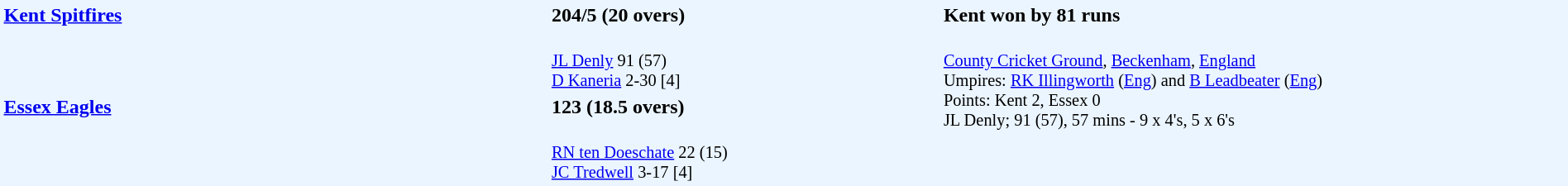<table style="width:100%; background:#ebf5ff;">
<tr>
<td style="width:35%; vertical-align:top;" rowspan="2"><strong><a href='#'>Kent Spitfires</a></strong></td>
<td style="width:25%;"><strong>204/5 (20 overs)</strong></td>
<td style="width:40%;"><strong>Kent won by 81 runs</strong></td>
</tr>
<tr>
<td style="font-size: 85%;"><br><a href='#'>JL Denly</a> 91 (57)<br>
<a href='#'>D Kaneria</a> 2-30 [4]</td>
<td style="vertical-align:top; font-size:85%;" rowspan="3"><br><a href='#'>County Cricket Ground</a>, <a href='#'>Beckenham</a>, <a href='#'>England</a><br>
Umpires: <a href='#'>RK Illingworth</a> (<a href='#'>Eng</a>) and <a href='#'>B Leadbeater</a> (<a href='#'>Eng</a>)<br>
Points: Kent 2, Essex 0<br>JL Denly; 91 (57), 57 mins - 9 x 4's, 5 x 6's</td>
</tr>
<tr>
<td style="vertical-align:top;" rowspan="2"><strong><a href='#'>Essex Eagles</a></strong></td>
<td><strong>123 (18.5 overs)</strong></td>
</tr>
<tr>
<td style="font-size: 85%;"><br><a href='#'>RN ten Doeschate</a> 22 (15)<br>
<a href='#'>JC Tredwell</a> 3-17 [4]</td>
</tr>
</table>
